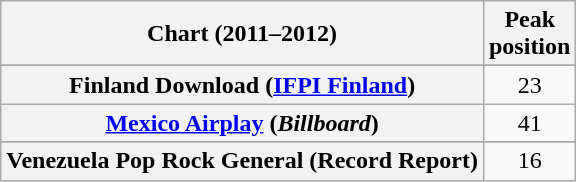<table class="wikitable sortable plainrowheaders" style="text-align:center">
<tr>
<th scope="col">Chart (2011–2012)</th>
<th scope="col">Peak<br>position</th>
</tr>
<tr>
</tr>
<tr>
<th scope="row">Finland Download (<a href='#'>IFPI Finland</a>)</th>
<td>23</td>
</tr>
<tr>
<th scope="row"><a href='#'>Mexico Airplay</a> (<em>Billboard</em>)</th>
<td>41</td>
</tr>
<tr>
</tr>
<tr>
</tr>
<tr>
</tr>
<tr>
</tr>
<tr>
<th scope="row">Venezuela Pop Rock General (Record Report)</th>
<td>16</td>
</tr>
</table>
